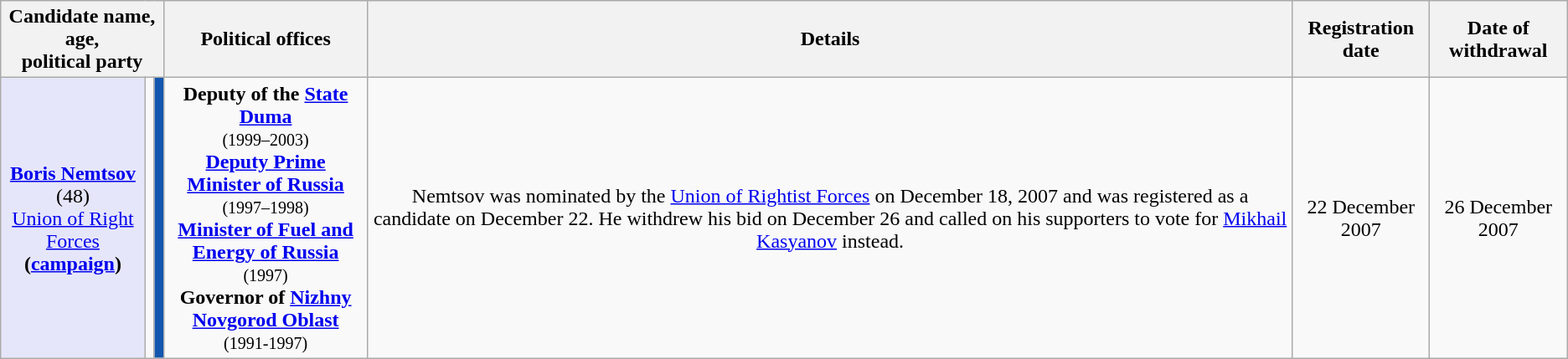<table class="wikitable" style="text-align:center;">
<tr>
<th colspan="3">Candidate name, age,<br>political party</th>
<th>Political offices</th>
<th>Details</th>
<th>Registration date</th>
<th>Date of withdrawal</th>
</tr>
<tr>
<td style="background:lavender;"><strong><a href='#'>Boris Nemtsov</a></strong><br>(48)<br><a href='#'>Union of Right Forces</a><br><strong>(<a href='#'>campaign</a>)</strong></td>
<td></td>
<td style="background-color:#1356AF;"></td>
<td><strong>Deputy of the <a href='#'>State Duma</a></strong><br><small>(1999–2003)</small><br><strong><a href='#'>Deputy Prime Minister of Russia</a></strong><br><small>(1997–1998)</small><br><strong><a href='#'>Minister of Fuel and Energy of Russia</a></strong><br><small>(1997)</small><br><strong>Governor of <a href='#'>Nizhny Novgorod Oblast</a></strong><br><small>(1991-1997)</small></td>
<td>Nemtsov was nominated by the <a href='#'>Union of Rightist Forces</a> on December 18, 2007 and was registered as a candidate on December 22. He withdrew his bid on December 26 and called on his supporters to vote for <a href='#'>Mikhail Kasyanov</a> instead.</td>
<td>22 December 2007</td>
<td>26 December 2007</td>
</tr>
</table>
